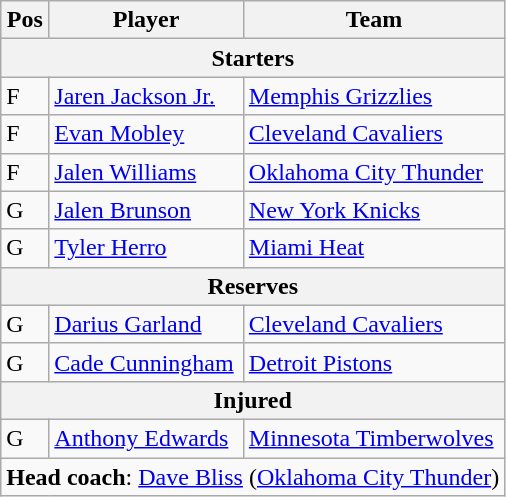<table class="wikitable">
<tr>
<th>Pos</th>
<th>Player</th>
<th>Team</th>
</tr>
<tr>
<th scope="col" colspan="4">Starters</th>
</tr>
<tr>
<td>F</td>
<td><a href='#'>Jaren Jackson Jr.</a></td>
<td><a href='#'>Memphis Grizzlies</a></td>
</tr>
<tr>
<td>F</td>
<td><a href='#'>Evan Mobley</a></td>
<td><a href='#'>Cleveland Cavaliers</a></td>
</tr>
<tr>
<td>F</td>
<td><a href='#'>Jalen Williams</a></td>
<td><a href='#'>Oklahoma City Thunder</a></td>
</tr>
<tr>
<td>G</td>
<td><a href='#'>Jalen Brunson</a></td>
<td><a href='#'>New York Knicks</a></td>
</tr>
<tr>
<td>G</td>
<td><a href='#'>Tyler Herro</a></td>
<td><a href='#'>Miami Heat</a></td>
</tr>
<tr>
<th scope="col" colspan="4">Reserves</th>
</tr>
<tr>
<td>G</td>
<td><a href='#'>Darius Garland</a></td>
<td><a href='#'>Cleveland Cavaliers</a></td>
</tr>
<tr>
<td>G</td>
<td><a href='#'>Cade Cunningham</a></td>
<td><a href='#'>Detroit Pistons</a></td>
</tr>
<tr>
<th scope="col" colspan="4">Injured</th>
</tr>
<tr>
<td>G</td>
<td><a href='#'>Anthony Edwards</a></td>
<td><a href='#'>Minnesota Timberwolves</a></td>
</tr>
<tr>
<td colspan="3"><strong>Head coach</strong>: <a href='#'>Dave Bliss</a> (<a href='#'>Oklahoma City Thunder</a>)</td>
</tr>
</table>
